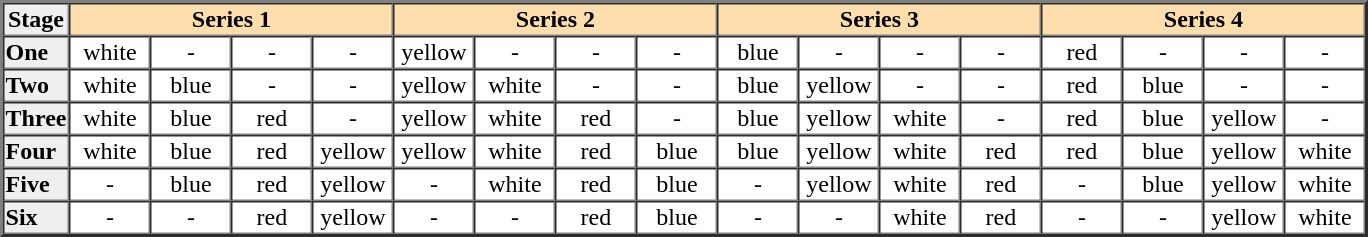<table border="2" cellpadding="1" cellspacing="0" align="center">
<tr>
<th style="background:#efefef;">Stage</th>
<th colspan="4" style="background:#ffdead;">Series 1</th>
<th colspan="4" style="background:#ffdead;">Series 2</th>
<th colspan="4" style="background:#ffdead;">Series 3</th>
<th colspan="4" style="background:#ffdead;">Series 4</th>
</tr>
<tr>
<td style="font-weight:bold; background:#efefef;">One</td>
<td style="width:50px" align="center">white</td>
<td style="width:50px" align="center">-</td>
<td style="width:50px" align="center">-</td>
<td style="width:50px" align="center">-</td>
<td style="width:50px" align="center">yellow</td>
<td style="width:50px" align="center">-</td>
<td style="width:50px" align="center">-</td>
<td style="width:50px" align="center">-</td>
<td style="width:50px" align="center">blue</td>
<td style="width:50px" align="center">-</td>
<td style="width:50px" align="center">-</td>
<td style="width:50px" align="center">-</td>
<td style="width:50px" align="center">red</td>
<td style="width:50px" align="center">-</td>
<td style="width:50px" align="center">-</td>
<td style="width:50px" align="center">-</td>
</tr>
<tr>
<td style="font-weight:bold; background:#efefef;">Two</td>
<td align="center">white</td>
<td align="center">blue</td>
<td align="center">-</td>
<td align="center">-</td>
<td align="center">yellow</td>
<td align="center">white</td>
<td align="center">-</td>
<td align="center">-</td>
<td align="center">blue</td>
<td align="center">yellow</td>
<td align="center">-</td>
<td align="center">-</td>
<td align="center">red</td>
<td align="center">blue</td>
<td align="center">-</td>
<td align="center">-</td>
</tr>
<tr>
<td style="font-weight:bold; background:#efefef;">Three</td>
<td align="center">white</td>
<td align="center">blue</td>
<td align="center">red</td>
<td align="center">-</td>
<td align="center">yellow</td>
<td align="center">white</td>
<td align="center">red</td>
<td align="center">-</td>
<td align="center">blue</td>
<td align="center">yellow</td>
<td align="center">white</td>
<td align="center">-</td>
<td align="center">red</td>
<td align="center">blue</td>
<td align="center">yellow</td>
<td align="center">-</td>
</tr>
<tr>
<td style="font-weight:bold; background:#efefef;">Four</td>
<td align="center">white</td>
<td align="center">blue</td>
<td align="center">red</td>
<td align="center">yellow</td>
<td align="center">yellow</td>
<td align="center">white</td>
<td align="center">red</td>
<td align="center">blue</td>
<td align="center">blue</td>
<td align="center">yellow</td>
<td align="center">white</td>
<td align="center">red</td>
<td align="center">red</td>
<td align="center">blue</td>
<td align="center">yellow</td>
<td align="center">white</td>
</tr>
<tr>
<td style="font-weight:bold; background:#efefef;">Five</td>
<td align="center">-</td>
<td align="center">blue</td>
<td align="center">red</td>
<td align="center">yellow</td>
<td align="center">-</td>
<td align="center">white</td>
<td align="center">red</td>
<td align="center">blue</td>
<td align="center">-</td>
<td align="center">yellow</td>
<td align="center">white</td>
<td align="center">red</td>
<td align="center">-</td>
<td align="center">blue</td>
<td align="center">yellow</td>
<td align="center">white</td>
</tr>
<tr>
<td style="font-weight:bold; background:#efefef;">Six</td>
<td align="center">-</td>
<td align="center">-</td>
<td align="center">red</td>
<td align="center">yellow</td>
<td align="center">-</td>
<td align="center">-</td>
<td align="center">red</td>
<td align="center">blue</td>
<td align="center">-</td>
<td align="center">-</td>
<td align="center">white</td>
<td align="center">red</td>
<td align="center">-</td>
<td align="center">-</td>
<td align="center">yellow</td>
<td align="center">white</td>
</tr>
</table>
